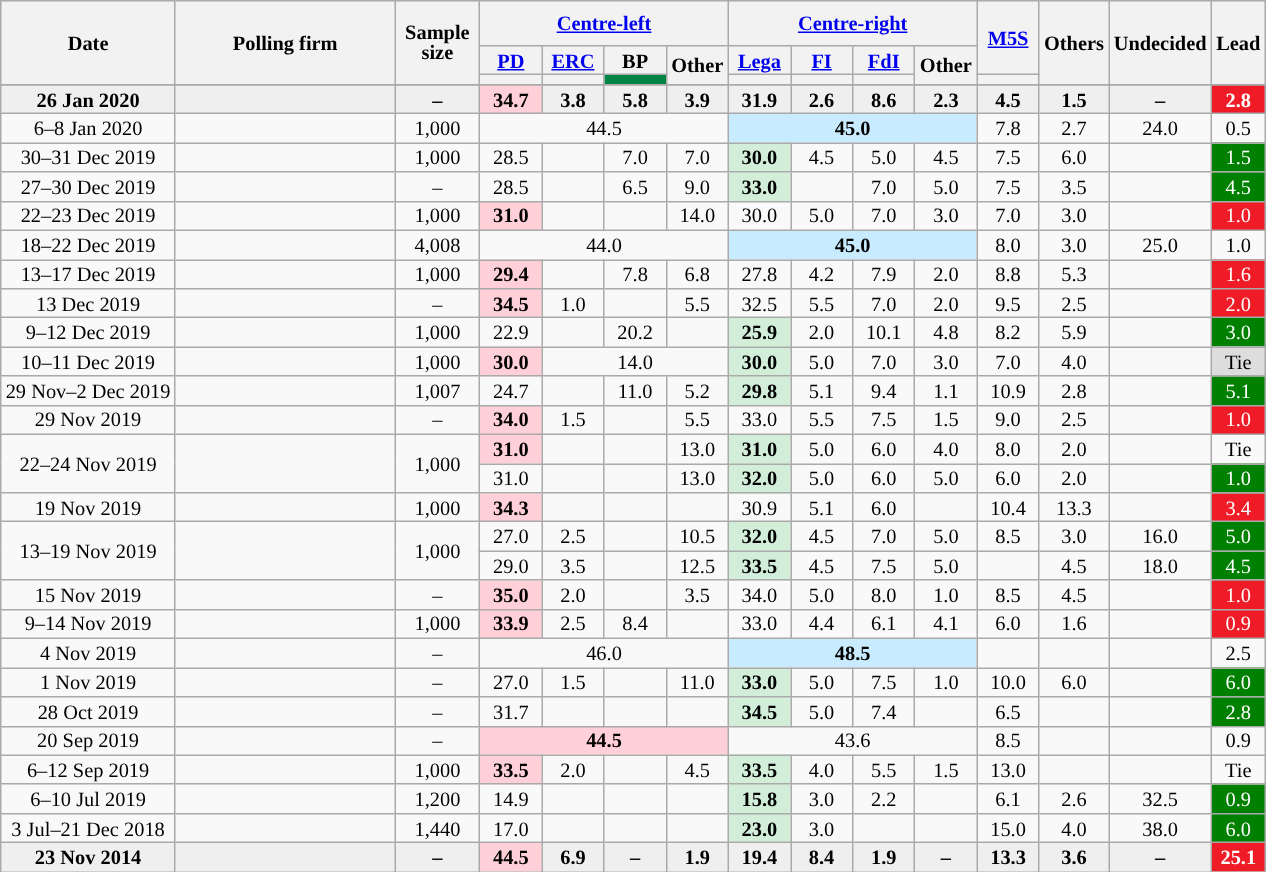<table class="wikitable collapsible collapsed" style="text-align:center;font-size:85%;line-height:13px">
<tr style="height:30px; background-color:#E9E9E9">
<th style="width:110px;" rowspan="3">Date</th>
<th style="width:140px;" rowspan="3">Polling firm</th>
<th style="width:50px;" rowspan="3">Sample size</th>
<th colspan="4" style="width:35px;"><a href='#'>Centre-left</a></th>
<th colspan="4" style="width:35px;"><a href='#'>Centre-right</a></th>
<th rowspan="2" style="width:35px;"><a href='#'>M5S</a></th>
<th style="width:35px;" rowspan="3">Others</th>
<th style="width:35px;" rowspan="3">Undecided</th>
<th style="width:25px;" rowspan="3">Lead</th>
</tr>
<tr>
<th style="width:35px;"><a href='#'>PD</a></th>
<th style="width:35px;"><a href='#'>ERC</a></th>
<th style="width:35px;">BP</th>
<th rowspan="2" style="width:35px;">Other</th>
<th style="width:35px;"><a href='#'>Lega</a></th>
<th style="width:35px;"><a href='#'>FI</a></th>
<th style="width:35px;"><a href='#'>FdI</a></th>
<th rowspan="2" style="width:35px;">Other</th>
</tr>
<tr>
<th style="background:"></th>
<th style="background:"></th>
<th style="background:#008445;"></th>
<th style="background:"></th>
<th style="background:"></th>
<th style="background:"></th>
<th style="background:"></th>
</tr>
<tr>
</tr>
<tr style="background:#EFEFEF; font-weight:bold;">
<td>26 Jan 2020</td>
<td> </td>
<td>–</td>
<td style="background:#FFD0D7"><strong>34.7</strong></td>
<td>3.8</td>
<td>5.8</td>
<td>3.9</td>
<td>31.9</td>
<td>2.6</td>
<td>8.6</td>
<td>2.3</td>
<td>4.5</td>
<td>1.5</td>
<td>–</td>
<td style="background:#EF1C27; color:white;">2.8</td>
</tr>
<tr>
<td>6–8 Jan 2020</td>
<td></td>
<td>1,000</td>
<td colspan="4">44.5</td>
<td colspan="4" style="background:#C8EBFF"><strong>45.0</strong></td>
<td>7.8</td>
<td>2.7</td>
<td>24.0</td>
<td style="background:">0.5</td>
</tr>
<tr>
<td>30–31 Dec 2019</td>
<td></td>
<td>1,000</td>
<td>28.5</td>
<td></td>
<td>7.0</td>
<td>7.0</td>
<td style="background:#D2EED9"><strong>30.0</strong></td>
<td>4.5</td>
<td>5.0</td>
<td>4.5</td>
<td>7.5</td>
<td>6.0</td>
<td></td>
<td style="background:#008000; color:white;">1.5</td>
</tr>
<tr>
<td>27–30 Dec 2019</td>
<td></td>
<td>–</td>
<td>28.5</td>
<td></td>
<td>6.5</td>
<td>9.0</td>
<td style="background:#D2EED9"><strong>33.0</strong></td>
<td></td>
<td>7.0</td>
<td>5.0</td>
<td>7.5</td>
<td>3.5</td>
<td></td>
<td style="background:#008000; color:white;">4.5</td>
</tr>
<tr>
<td>22–23 Dec 2019</td>
<td></td>
<td>1,000</td>
<td style="background:#FFD0D7"><strong>31.0</strong></td>
<td></td>
<td></td>
<td>14.0</td>
<td>30.0</td>
<td>5.0</td>
<td>7.0</td>
<td>3.0</td>
<td>7.0</td>
<td>3.0</td>
<td></td>
<td style="background:#EF1C27; color:white;">1.0</td>
</tr>
<tr>
<td>18–22 Dec 2019</td>
<td></td>
<td>4,008</td>
<td colspan="4">44.0</td>
<td colspan="4" style="background:#C8EBFF"><strong>45.0</strong></td>
<td>8.0</td>
<td>3.0</td>
<td>25.0</td>
<td style="background:">1.0</td>
</tr>
<tr>
<td>13–17 Dec 2019</td>
<td></td>
<td>1,000</td>
<td style="background:#FFD0D7"><strong>29.4</strong></td>
<td></td>
<td>7.8</td>
<td>6.8</td>
<td>27.8</td>
<td>4.2</td>
<td>7.9</td>
<td>2.0</td>
<td>8.8</td>
<td>5.3</td>
<td></td>
<td style="background:#EF1C27; color:white;">1.6</td>
</tr>
<tr>
<td>13 Dec 2019</td>
<td> </td>
<td>–</td>
<td style="background:#FFD0D7"><strong>34.5</strong></td>
<td>1.0</td>
<td></td>
<td>5.5</td>
<td>32.5</td>
<td>5.5</td>
<td>7.0</td>
<td>2.0</td>
<td>9.5</td>
<td>2.5</td>
<td></td>
<td style="background:#EF1C27; color:white;">2.0</td>
</tr>
<tr>
<td>9–12 Dec 2019</td>
<td></td>
<td>1,000</td>
<td>22.9</td>
<td></td>
<td>20.2</td>
<td></td>
<td style="background:#D2EED9"><strong>25.9</strong></td>
<td>2.0</td>
<td>10.1</td>
<td>4.8</td>
<td>8.2</td>
<td>5.9</td>
<td></td>
<td style="background:#008000; color:white;">3.0</td>
</tr>
<tr>
<td>10–11 Dec 2019</td>
<td></td>
<td>1,000</td>
<td style="background:#FFD0D7"><strong>30.0</strong></td>
<td colspan="3">14.0</td>
<td style="background:#D2EED9"><strong>30.0</strong></td>
<td>5.0</td>
<td>7.0</td>
<td>3.0</td>
<td>7.0</td>
<td>4.0</td>
<td></td>
<td style="background:#dddddd; color:black;">Tie</td>
</tr>
<tr>
<td>29 Nov–2 Dec 2019</td>
<td></td>
<td>1,007</td>
<td>24.7</td>
<td></td>
<td>11.0</td>
<td>5.2</td>
<td style="background:#D2EED9"><strong>29.8</strong></td>
<td>5.1</td>
<td>9.4</td>
<td>1.1</td>
<td>10.9</td>
<td>2.8</td>
<td></td>
<td style="background:#008000; color:white;">5.1</td>
</tr>
<tr>
<td>29 Nov 2019</td>
<td></td>
<td>–</td>
<td style="background:#FFD0D7"><strong>34.0</strong></td>
<td>1.5</td>
<td></td>
<td>5.5</td>
<td>33.0</td>
<td>5.5</td>
<td>7.5</td>
<td>1.5</td>
<td>9.0</td>
<td>2.5</td>
<td></td>
<td style="background:#EF1C27; color:white;">1.0</td>
</tr>
<tr>
<td rowspan="2">22–24 Nov 2019</td>
<td rowspan="2"></td>
<td rowspan="2">1,000</td>
<td style="background:#FFD0D7"><strong>31.0</strong></td>
<td></td>
<td></td>
<td>13.0</td>
<td style="background:#D2EED9"><strong>31.0</strong></td>
<td>5.0</td>
<td>6.0</td>
<td>4.0</td>
<td>8.0</td>
<td>2.0</td>
<td></td>
<td>Tie</td>
</tr>
<tr>
<td>31.0</td>
<td></td>
<td></td>
<td>13.0</td>
<td style="background:#D2EED9"><strong>32.0</strong></td>
<td>5.0</td>
<td>6.0</td>
<td>5.0</td>
<td>6.0</td>
<td>2.0</td>
<td></td>
<td style="background:#008000; color:white;">1.0</td>
</tr>
<tr>
<td>19 Nov 2019</td>
<td></td>
<td>1,000</td>
<td style="background:#FFD0D7"><strong>34.3</strong></td>
<td></td>
<td></td>
<td></td>
<td>30.9</td>
<td>5.1</td>
<td>6.0</td>
<td></td>
<td>10.4</td>
<td>13.3</td>
<td></td>
<td style="background:#EF1C27; color:white;">3.4</td>
</tr>
<tr>
<td rowspan="2">13–19 Nov 2019</td>
<td rowspan="2"></td>
<td rowspan="2">1,000</td>
<td>27.0</td>
<td>2.5</td>
<td></td>
<td>10.5</td>
<td style="background:#D2EED9"><strong>32.0</strong></td>
<td>4.5</td>
<td>7.0</td>
<td>5.0</td>
<td>8.5</td>
<td>3.0</td>
<td>16.0</td>
<td style="background:#008000; color:white;">5.0</td>
</tr>
<tr>
<td>29.0</td>
<td>3.5</td>
<td></td>
<td>12.5</td>
<td style="background:#D2EED9"><strong>33.5</strong></td>
<td>4.5</td>
<td>7.5</td>
<td>5.0</td>
<td></td>
<td>4.5</td>
<td>18.0</td>
<td style="background:#008000; color:white;">4.5</td>
</tr>
<tr>
<td>15 Nov 2019</td>
<td></td>
<td>–</td>
<td style="background:#FFD0D7"><strong>35.0</strong></td>
<td>2.0</td>
<td></td>
<td>3.5</td>
<td>34.0</td>
<td>5.0</td>
<td>8.0</td>
<td>1.0</td>
<td>8.5</td>
<td>4.5</td>
<td></td>
<td style="background:#EF1C27; color:white;">1.0</td>
</tr>
<tr>
<td>9–14 Nov 2019</td>
<td></td>
<td>1,000</td>
<td style="background:#FFD0D7"><strong>33.9</strong></td>
<td>2.5</td>
<td>8.4</td>
<td></td>
<td>33.0</td>
<td>4.4</td>
<td>6.1</td>
<td>4.1</td>
<td>6.0</td>
<td>1.6</td>
<td></td>
<td style="background:#EF1C27; color:white;">0.9</td>
</tr>
<tr>
<td>4 Nov 2019</td>
<td></td>
<td>–</td>
<td colspan="4">46.0</td>
<td colspan="4" style="background:#C8EBFF"><strong>48.5</strong></td>
<td></td>
<td></td>
<td></td>
<td style="background:">2.5</td>
</tr>
<tr>
<td>1 Nov 2019</td>
<td> </td>
<td>–</td>
<td>27.0</td>
<td>1.5</td>
<td></td>
<td>11.0</td>
<td style="background:#D2EED9"><strong>33.0</strong></td>
<td>5.0</td>
<td>7.5</td>
<td>1.0</td>
<td>10.0</td>
<td>6.0</td>
<td></td>
<td style="background:#008000; color:white;">6.0</td>
</tr>
<tr>
<td>28 Oct 2019</td>
<td></td>
<td>–</td>
<td>31.7</td>
<td></td>
<td></td>
<td></td>
<td style="background:#D2EED9"><strong>34.5</strong></td>
<td>5.0</td>
<td>7.4</td>
<td></td>
<td>6.5</td>
<td></td>
<td></td>
<td style="background:#008000; color:white;">2.8</td>
</tr>
<tr>
<td>20 Sep 2019</td>
<td></td>
<td>–</td>
<td colspan="4" style="background:#FFD0D7"><strong>44.5</strong></td>
<td colspan="4">43.6</td>
<td>8.5</td>
<td></td>
<td></td>
<td style="background:">0.9</td>
</tr>
<tr>
<td>6–12 Sep 2019</td>
<td></td>
<td>1,000</td>
<td style="background:#FFD0D7"><strong>33.5</strong></td>
<td>2.0</td>
<td></td>
<td>4.5</td>
<td style="background:#D2EED9"><strong>33.5</strong></td>
<td>4.0</td>
<td>5.5</td>
<td>1.5</td>
<td>13.0</td>
<td></td>
<td></td>
<td>Tie</td>
</tr>
<tr>
<td>6–10 Jul 2019</td>
<td></td>
<td>1,200</td>
<td>14.9</td>
<td></td>
<td></td>
<td></td>
<td style="background:#D2EED9"><strong>15.8</strong></td>
<td>3.0</td>
<td>2.2</td>
<td></td>
<td>6.1</td>
<td>2.6</td>
<td>32.5</td>
<td style="background:#008000; color:white;">0.9</td>
</tr>
<tr>
<td>3 Jul–21 Dec 2018</td>
<td></td>
<td>1,440</td>
<td>17.0</td>
<td></td>
<td></td>
<td></td>
<td style="background:#D2EED9"><strong>23.0</strong></td>
<td>3.0</td>
<td></td>
<td></td>
<td>15.0</td>
<td>4.0</td>
<td>38.0</td>
<td style="background:#008000; color:white;">6.0</td>
</tr>
<tr style="background:#EFEFEF; font-weight:bold;">
<td>23 Nov 2014</td>
<td></td>
<td>–</td>
<td style="background:#FFD0D7"><strong>44.5</strong></td>
<td>6.9</td>
<td>–</td>
<td>1.9</td>
<td>19.4</td>
<td>8.4</td>
<td>1.9</td>
<td>–</td>
<td>13.3</td>
<td>3.6</td>
<td>–</td>
<td style="background:#EF1C27; color:white;">25.1</td>
</tr>
</table>
